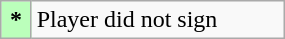<table class="wikitable" style="width:15%;">
<tr>
<th scope="row" style="background:#bfb;">*</th>
<td>Player did not sign</td>
</tr>
</table>
